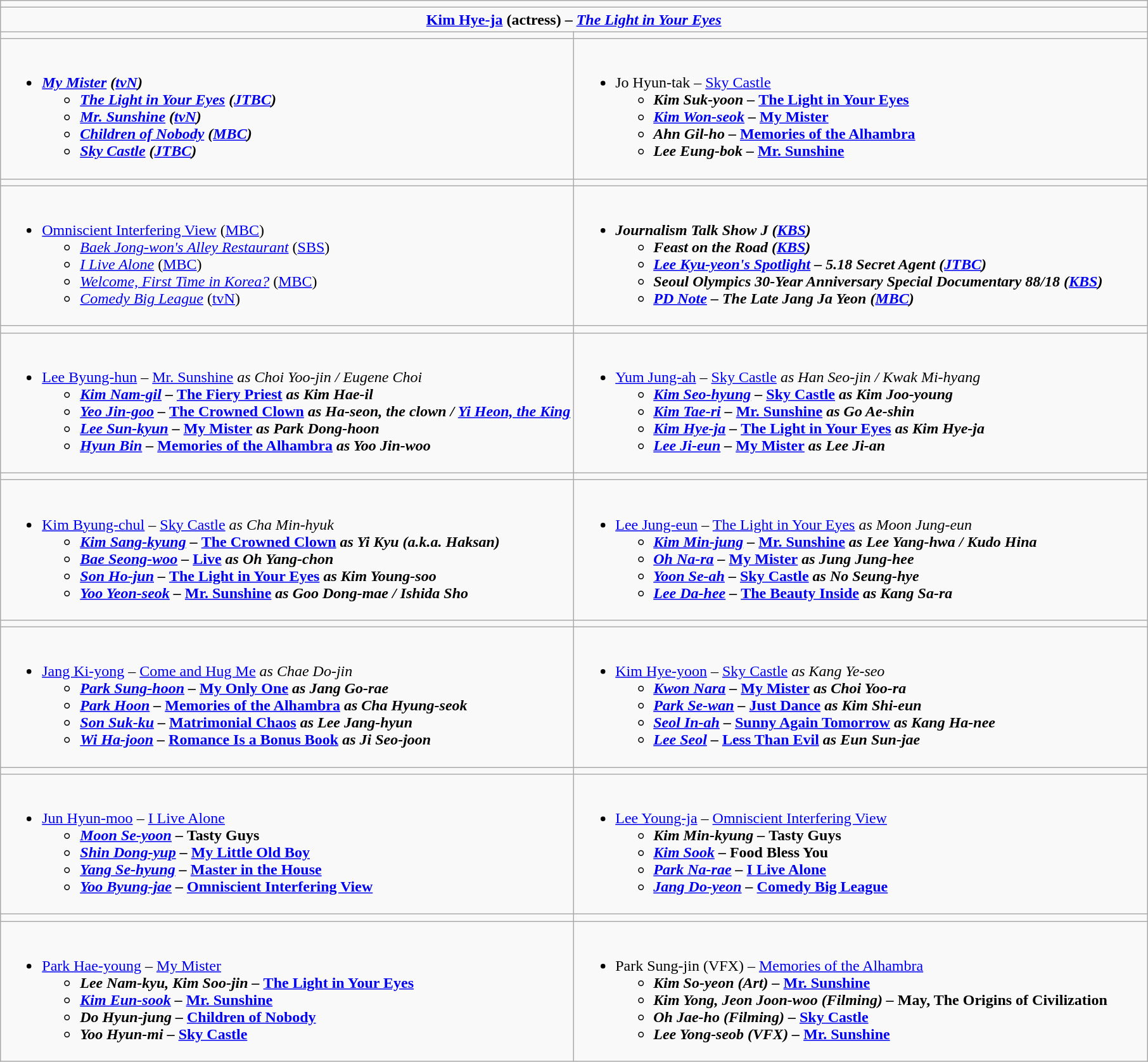<table class="wikitable">
<tr>
<td colspan="2" style="vertical-align:top; width:100%;"></td>
</tr>
<tr>
<td colspan="2" style="vertical-align:top; text-align:center"><strong><a href='#'>Kim Hye-ja</a> (actress) – <em><a href='#'>The Light in Your Eyes</a></em> </strong></td>
</tr>
<tr>
<td style="vertical-align:top; width:50%;"></td>
<td style="vertical-align:top; width:50%;"></td>
</tr>
<tr>
<td style="vertical-align:top"><br><ul><li><strong><em><a href='#'>My Mister</a><em> (<a href='#'>tvN</a>) <strong><ul><li></em><a href='#'>The Light in Your Eyes</a><em> (<a href='#'>JTBC</a>)</li><li></em><a href='#'>Mr. Sunshine</a><em> (<a href='#'>tvN</a>)</li><li></em><a href='#'>Children of Nobody</a><em> (<a href='#'>MBC</a>)</li><li></em><a href='#'>Sky Castle</a><em> (<a href='#'>JTBC</a>)</li></ul></li></ul></td>
<td style="vertical-align:top"><br><ul><li></strong>Jo Hyun-tak – </em><a href='#'>Sky Castle</a><em> <strong><ul><li>Kim Suk-yoon – </em><a href='#'>The Light in Your Eyes</a><em></li><li><a href='#'>Kim Won-seok</a> – </em><a href='#'>My Mister</a><em></li><li>Ahn Gil-ho – </em><a href='#'>Memories of the Alhambra</a><em></li><li>Lee Eung-bok – </em><a href='#'>Mr. Sunshine</a><em></li></ul></li></ul></td>
</tr>
<tr>
<td style="vertical-align:top; width:50%;"></td>
<td style="vertical-align:top; width:50%;"></td>
</tr>
<tr>
<td style="vertical-align:top"><br><ul><li></em></strong><a href='#'>Omniscient Interfering View</a></em> (<a href='#'>MBC</a>) </strong><ul><li><em><a href='#'>Baek Jong-won's Alley Restaurant</a></em> (<a href='#'>SBS</a>)</li><li><em><a href='#'>I Live Alone</a></em> (<a href='#'>MBC</a>)</li><li><em><a href='#'>Welcome, First Time in Korea?</a></em> (<a href='#'>MBC</a>)</li><li><em><a href='#'>Comedy Big League</a></em> (<a href='#'>tvN</a>)</li></ul></li></ul></td>
<td style="vertical-align:top"><br><ul><li><strong><em>Journalism Talk Show J<em> (<a href='#'>KBS</a>) <strong><ul><li></em>Feast on the Road<em> (<a href='#'>KBS</a>)</li><li></em><a href='#'>Lee Kyu-yeon's Spotlight</a> – 5.18 Secret Agent<em> (<a href='#'>JTBC</a>)</li><li></em>Seoul Olympics 30-Year Anniversary Special Documentary 88/18<em> (<a href='#'>KBS</a>)</li><li></em><a href='#'>PD Note</a> – The Late Jang Ja Yeon<em> (<a href='#'>MBC</a>)</li></ul></li></ul></td>
</tr>
<tr>
<td style="vertical-align:top; width:50%;"></td>
<td style="vertical-align:top; width:50%;"></td>
</tr>
<tr>
<td style="vertical-align:top"><br><ul><li></strong><a href='#'>Lee Byung-hun</a> – </em><a href='#'>Mr. Sunshine</a><em> as Choi Yoo-jin / Eugene Choi <strong><ul><li><a href='#'>Kim Nam-gil</a> – </em><a href='#'>The Fiery Priest</a><em> as Kim Hae-il</li><li><a href='#'>Yeo Jin-goo</a> – </em><a href='#'>The Crowned Clown</a><em> as Ha-seon, the clown / <a href='#'>Yi Heon, the King</a></li><li><a href='#'>Lee Sun-kyun</a> – </em><a href='#'>My Mister</a><em> as Park Dong-hoon</li><li><a href='#'>Hyun Bin</a> – </em><a href='#'>Memories of the Alhambra</a><em> as Yoo Jin-woo</li></ul></li></ul></td>
<td style="vertical-align:top"><br><ul><li></strong><a href='#'>Yum Jung-ah</a> – </em><a href='#'>Sky Castle</a><em> as Han Seo-jin / Kwak Mi-hyang <strong><ul><li><a href='#'>Kim Seo-hyung</a> – </em><a href='#'>Sky Castle</a><em> as Kim Joo-young</li><li><a href='#'>Kim Tae-ri</a> – </em><a href='#'>Mr. Sunshine</a><em> as Go Ae-shin</li><li><a href='#'>Kim Hye-ja</a> – </em><a href='#'>The Light in Your Eyes</a><em> as Kim Hye-ja</li><li><a href='#'>Lee Ji-eun</a> – </em><a href='#'>My Mister</a><em> as Lee Ji-an</li></ul></li></ul></td>
</tr>
<tr>
<td style="vertical-align:top; width:50%;"></td>
<td style="vertical-align:top; width:50%;"></td>
</tr>
<tr>
<td style="vertical-align:top"><br><ul><li></strong><a href='#'>Kim Byung-chul</a> – </em><a href='#'>Sky Castle</a><em> as Cha Min-hyuk <strong><ul><li><a href='#'>Kim Sang-kyung</a> – </em><a href='#'>The Crowned Clown</a><em> as Yi Kyu (a.k.a. Haksan)</li><li><a href='#'>Bae Seong-woo</a> – </em><a href='#'>Live</a><em> as Oh Yang-chon</li><li><a href='#'>Son Ho-jun</a> – </em><a href='#'>The Light in Your Eyes</a><em> as Kim Young-soo</li><li><a href='#'>Yoo Yeon-seok</a> – </em><a href='#'>Mr. Sunshine</a><em> as Goo Dong-mae / Ishida Sho</li></ul></li></ul></td>
<td style="vertical-align:top"><br><ul><li></strong><a href='#'>Lee Jung-eun</a> – </em><a href='#'>The Light in Your Eyes</a><em> as Moon Jung-eun <strong><ul><li><a href='#'>Kim Min-jung</a> – </em><a href='#'>Mr. Sunshine</a><em> as Lee Yang-hwa / Kudo Hina</li><li><a href='#'>Oh Na-ra</a> – </em><a href='#'>My Mister</a><em> as Jung Jung-hee</li><li><a href='#'>Yoon Se-ah</a> – </em><a href='#'>Sky Castle</a><em> as No Seung-hye</li><li><a href='#'>Lee Da-hee</a> – </em><a href='#'>The Beauty Inside</a> <em> as Kang Sa-ra</li></ul></li></ul></td>
</tr>
<tr>
<td style="vertical-align:top; width:50%;"></td>
<td style="vertical-align:top; width:50%;"></td>
</tr>
<tr>
<td style="vertical-align:top"><br><ul><li></strong><a href='#'>Jang Ki-yong</a> – </em><a href='#'>Come and Hug Me</a><em> as Chae Do-jin <strong><ul><li><a href='#'>Park Sung-hoon</a> – </em><a href='#'>My Only One</a><em> as Jang Go-rae</li><li><a href='#'>Park Hoon</a> – </em><a href='#'>Memories of the Alhambra</a><em> as Cha Hyung-seok</li><li><a href='#'>Son Suk-ku</a> – </em><a href='#'>Matrimonial Chaos</a><em> as Lee Jang-hyun</li><li><a href='#'>Wi Ha-joon</a> – </em><a href='#'>Romance Is a Bonus Book</a><em> as Ji Seo-joon</li></ul></li></ul></td>
<td style="vertical-align:top"><br><ul><li></strong><a href='#'>Kim Hye-yoon</a> – </em><a href='#'>Sky Castle</a><em> as Kang Ye-seo <strong><ul><li><a href='#'>Kwon Nara</a> – </em><a href='#'>My Mister</a><em> as Choi Yoo-ra</li><li><a href='#'>Park Se-wan</a> – </em><a href='#'>Just Dance</a><em> as Kim Shi-eun</li><li><a href='#'>Seol In-ah</a> – </em><a href='#'>Sunny Again Tomorrow</a><em> as Kang Ha-nee</li><li><a href='#'>Lee Seol</a> – </em><a href='#'>Less Than Evil</a><em> as Eun Sun-jae</li></ul></li></ul></td>
</tr>
<tr>
<td style="vertical-align:top; width:50%;"></td>
<td style="vertical-align:top; width:50%;"></td>
</tr>
<tr>
<td style="vertical-align:top"><br><ul><li></strong><a href='#'>Jun Hyun-moo</a> – </em><a href='#'>I Live Alone</a><em> <strong><ul><li><a href='#'>Moon Se-yoon</a> – </em>Tasty Guys<em></li><li><a href='#'>Shin Dong-yup</a> – </em><a href='#'>My Little Old Boy</a><em></li><li><a href='#'>Yang Se-hyung</a> – </em><a href='#'>Master in the House</a><em></li><li><a href='#'>Yoo Byung-jae</a> – </em><a href='#'>Omniscient Interfering View</a><em></li></ul></li></ul></td>
<td style="vertical-align:top"><br><ul><li></strong><a href='#'>Lee Young-ja</a> – </em><a href='#'>Omniscient Interfering View</a><em> <strong><ul><li>Kim Min-kyung – </em>Tasty Guys<em></li><li><a href='#'>Kim Sook</a> – </em>Food Bless You<em></li><li><a href='#'>Park Na-rae</a> – </em><a href='#'>I Live Alone</a><em></li><li><a href='#'>Jang Do-yeon</a> – </em><a href='#'>Comedy Big League</a><em></li></ul></li></ul></td>
</tr>
<tr>
<td style="vertical-align:top; width:50%;"></td>
<td style="vertical-align:top; width:50%;"></td>
</tr>
<tr>
<td style="vertical-align:top"><br><ul><li></strong><a href='#'>Park Hae-young</a> – </em><a href='#'>My Mister</a><em> <strong><ul><li>Lee Nam-kyu, Kim Soo-jin – </em><a href='#'>The Light in Your Eyes</a><em></li><li><a href='#'>Kim Eun-sook</a> – </em><a href='#'>Mr. Sunshine</a><em></li><li>Do Hyun-jung – </em><a href='#'>Children of Nobody</a><em></li><li>Yoo Hyun-mi – </em><a href='#'>Sky Castle</a><em></li></ul></li></ul></td>
<td style="vertical-align:top"><br><ul><li></strong>Park Sung-jin (VFX) – </em><a href='#'>Memories of the Alhambra</a><em> <strong><ul><li>Kim So-yeon (Art) – </em><a href='#'>Mr. Sunshine</a><em></li><li>Kim Yong, Jeon Joon-woo (Filming) – </em>May, The Origins of Civilization<em></li><li>Oh Jae-ho (Filming) – </em><a href='#'>Sky Castle</a><em></li><li>Lee Yong-seob (VFX) – </em><a href='#'>Mr. Sunshine</a><em></li></ul></li></ul></td>
</tr>
</table>
